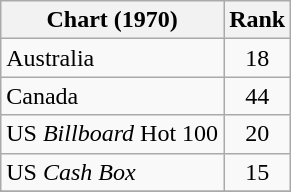<table class="wikitable sortable">
<tr>
<th>Chart (1970)</th>
<th style="text-align:center;">Rank</th>
</tr>
<tr>
<td>Australia</td>
<td style="text-align:center;">18</td>
</tr>
<tr>
<td>Canada</td>
<td style="text-align:center;">44</td>
</tr>
<tr>
<td>US <em>Billboard</em> Hot 100</td>
<td style="text-align:center;">20</td>
</tr>
<tr>
<td>US <em>Cash Box</em></td>
<td style="text-align:center;">15</td>
</tr>
<tr>
</tr>
</table>
